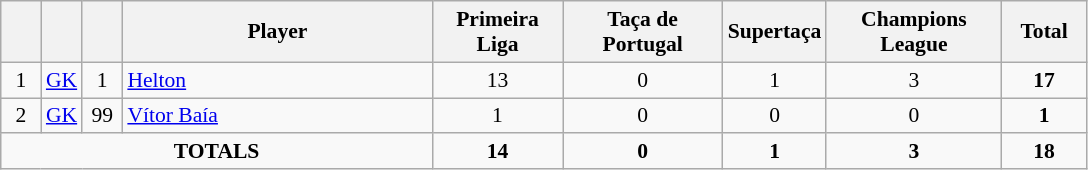<table class="wikitable" style="font-size: 90%; text-align: center;">
<tr>
<th width=20></th>
<th width=20></th>
<th width=20></th>
<th width=200>Player</th>
<th width=80>Primeira Liga</th>
<th width=100>Taça de Portugal</th>
<th width=50>Supertaça</th>
<th width=110>Champions League</th>
<th width=50><strong>Total</strong></th>
</tr>
<tr>
<td>1</td>
<td><a href='#'>GK</a></td>
<td>1</td>
<td align=left> <a href='#'>Helton</a></td>
<td>13</td>
<td>0</td>
<td>1</td>
<td>3</td>
<td><strong>17</strong></td>
</tr>
<tr>
<td>2</td>
<td><a href='#'>GK</a></td>
<td>99</td>
<td align=left> <a href='#'>Vítor Baía</a></td>
<td>1</td>
<td>0</td>
<td>0</td>
<td>0</td>
<td><strong>1</strong></td>
</tr>
<tr>
<td colspan="4"><strong>TOTALS</strong></td>
<td><strong>14</strong></td>
<td><strong>0</strong></td>
<td><strong>1</strong></td>
<td><strong>3</strong></td>
<td><strong>18</strong></td>
</tr>
</table>
